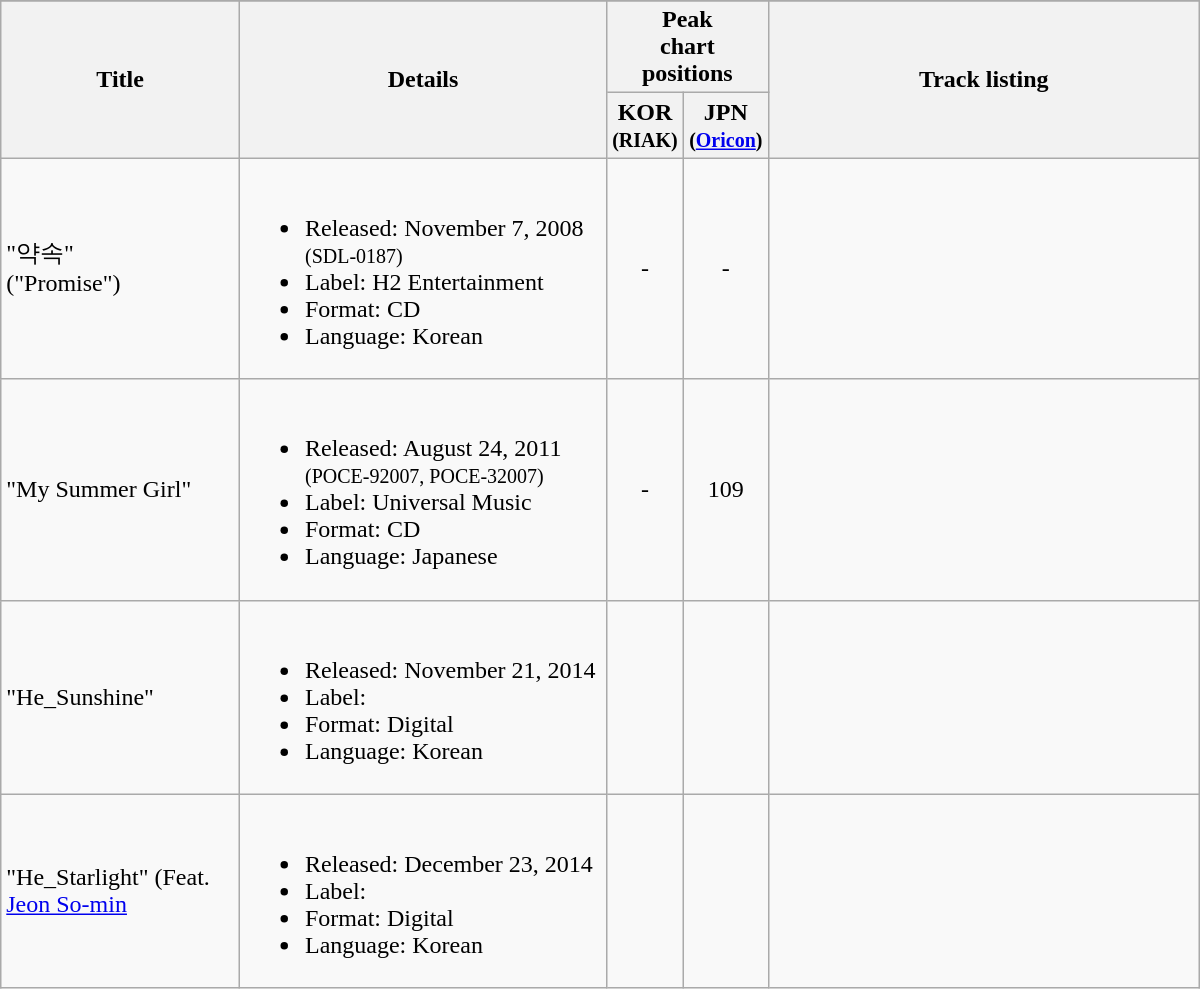<table class="wikitable" width="800px">
<tr>
</tr>
<tr>
<th rowspan="2">Title</th>
<th rowspan="2">Details</th>
<th colspan="2">Peak<br> chart positions</th>
<th rowspan="2" style="width:280px;">Track listing</th>
</tr>
<tr>
<th align="center">KOR<br><small>(RIAK)</small></th>
<th align="center">JPN<br><small>(<a href='#'>Oricon</a>)</small></th>
</tr>
<tr>
<td>"약속"<br>("Promise")</td>
<td><br><ul><li>Released: November 7, 2008 <small>(SDL-0187)</small></li><li>Label: H2 Entertainment</li><li>Format: CD</li><li>Language: Korean</li></ul></td>
<td align="center">-</td>
<td align="center">-</td>
<td style="text-align:center" style="font-size: 85%;"></td>
</tr>
<tr>
<td>"My Summer Girl"</td>
<td><br><ul><li>Released: August 24, 2011 <small>(POCE-92007, POCE-32007)</small></li><li>Label: Universal Music</li><li>Format: CD</li><li>Language: Japanese</li></ul></td>
<td align="center">-</td>
<td align="center">109</td>
<td style="text-align:center" style="font-size: 85%;"><br></td>
</tr>
<tr>
<td>"He_Sunshine"</td>
<td><br><ul><li>Released: November 21, 2014</li><li>Label:</li><li>Format: Digital</li><li>Language: Korean</li></ul></td>
<td></td>
<td></td>
<td style="text-align:center" style="font-size: 85%;"></td>
</tr>
<tr>
<td>"He_Starlight" (Feat. <a href='#'>Jeon So-min</a></td>
<td><br><ul><li>Released: December 23, 2014</li><li>Label:</li><li>Format: Digital</li><li>Language: Korean</li></ul></td>
<td></td>
<td></td>
<td style="text-align:center" style="font-size: 85%;"></td>
</tr>
</table>
